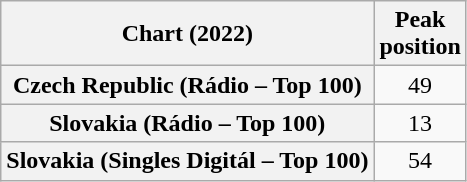<table class="wikitable plainrowheaders sortable" style="text-align:center">
<tr>
<th scope="col">Chart (2022)</th>
<th scope="col">Peak<br>position</th>
</tr>
<tr>
<th scope="row">Czech Republic (Rádio – Top 100)</th>
<td>49</td>
</tr>
<tr>
<th scope="row">Slovakia (Rádio – Top 100)</th>
<td>13</td>
</tr>
<tr>
<th scope="row">Slovakia (Singles Digitál – Top 100)</th>
<td>54</td>
</tr>
</table>
